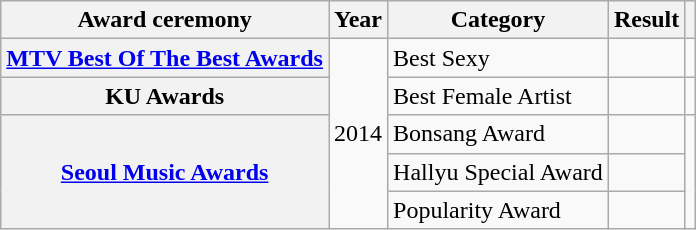<table class="wikitable plainrowheaders sortable">
<tr>
<th scope="col">Award ceremony</th>
<th scope="col">Year</th>
<th scope="col">Category</th>
<th scope="col">Result</th>
<th class="unsortable" scope="col"></th>
</tr>
<tr>
<th scope="row"><a href='#'>MTV Best Of The Best Awards</a></th>
<td rowspan="5">2014</td>
<td>Best Sexy</td>
<td></td>
<td></td>
</tr>
<tr>
<th scope="row">KU Awards</th>
<td>Best Female Artist</td>
<td></td>
<td></td>
</tr>
<tr>
<th rowspan="3"  scope="row"><a href='#'>Seoul Music Awards</a></th>
<td>Bonsang Award</td>
<td></td>
<td rowspan="3"></td>
</tr>
<tr>
<td>Hallyu Special Award</td>
<td></td>
</tr>
<tr>
<td>Popularity Award</td>
<td></td>
</tr>
</table>
